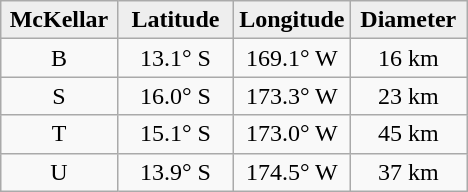<table class="wikitable">
<tr>
<th width="25%" style="background:#eeeeee;">McKellar</th>
<th width="25%" style="background:#eeeeee;">Latitude</th>
<th width="25%" style="background:#eeeeee;">Longitude</th>
<th width="25%" style="background:#eeeeee;">Diameter</th>
</tr>
<tr>
<td align="center">B</td>
<td align="center">13.1° S</td>
<td align="center">169.1° W</td>
<td align="center">16 km</td>
</tr>
<tr>
<td align="center">S</td>
<td align="center">16.0° S</td>
<td align="center">173.3° W</td>
<td align="center">23 km</td>
</tr>
<tr>
<td align="center">T</td>
<td align="center">15.1° S</td>
<td align="center">173.0° W</td>
<td align="center">45 km</td>
</tr>
<tr>
<td align="center">U</td>
<td align="center">13.9° S</td>
<td align="center">174.5° W</td>
<td align="center">37 km</td>
</tr>
</table>
